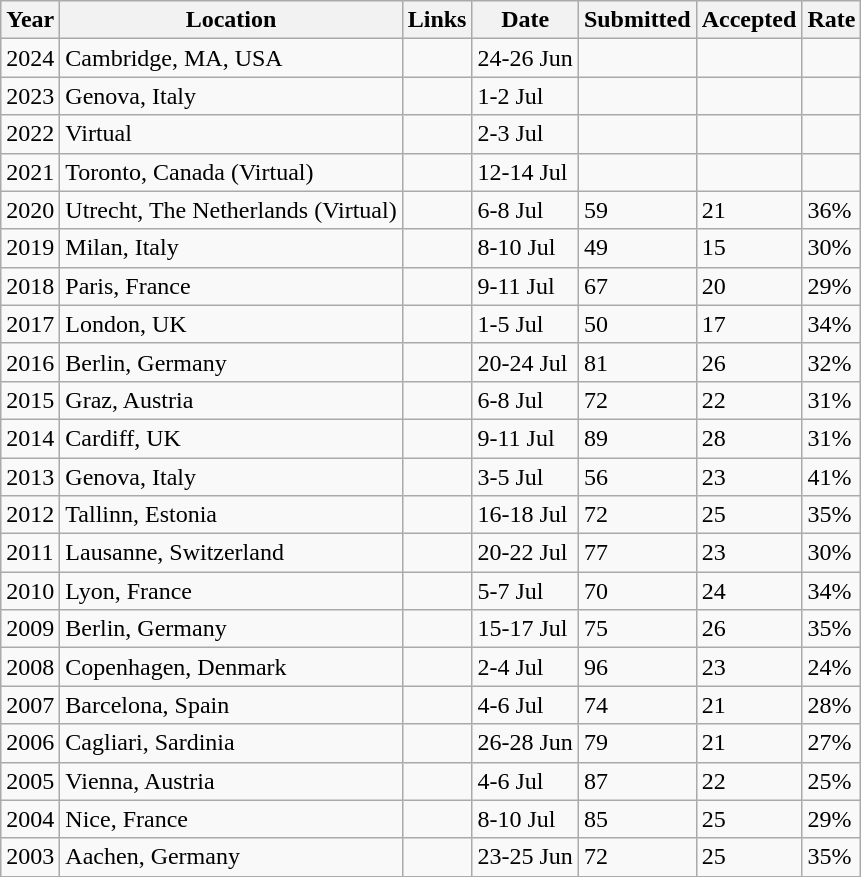<table class="wikitable">
<tr>
<th>Year</th>
<th>Location</th>
<th>Links</th>
<th>Date</th>
<th>Submitted</th>
<th>Accepted</th>
<th>Rate</th>
</tr>
<tr>
<td>2024</td>
<td>Cambridge, MA, USA</td>
<td></td>
<td>24-26 Jun</td>
<td></td>
<td></td>
<td></td>
</tr>
<tr>
<td>2023</td>
<td>Genova, Italy</td>
<td></td>
<td>1-2 Jul</td>
<td></td>
<td></td>
<td></td>
</tr>
<tr>
<td>2022</td>
<td>Virtual</td>
<td></td>
<td>2-3 Jul</td>
<td></td>
<td></td>
<td></td>
</tr>
<tr>
<td>2021</td>
<td>Toronto, Canada (Virtual)</td>
<td></td>
<td>12-14 Jul</td>
<td></td>
<td></td>
<td></td>
</tr>
<tr>
<td>2020</td>
<td>Utrecht, The Netherlands (Virtual)</td>
<td> </td>
<td>6-8 Jul</td>
<td>59</td>
<td>21</td>
<td>36%</td>
</tr>
<tr>
<td>2019</td>
<td>Milan, Italy</td>
<td> </td>
<td>8-10 Jul</td>
<td>49</td>
<td>15</td>
<td>30%</td>
</tr>
<tr>
<td>2018</td>
<td>Paris, France</td>
<td> </td>
<td>9-11 Jul</td>
<td>67</td>
<td>20</td>
<td>29%</td>
</tr>
<tr>
<td>2017</td>
<td>London, UK</td>
<td> </td>
<td>1-5 Jul</td>
<td>50</td>
<td>17</td>
<td>34%</td>
</tr>
<tr>
<td>2016</td>
<td>Berlin, Germany</td>
<td> </td>
<td>20-24 Jul</td>
<td>81</td>
<td>26</td>
<td>32%</td>
</tr>
<tr>
<td>2015</td>
<td>Graz, Austria</td>
<td> </td>
<td>6-8 Jul</td>
<td>72</td>
<td>22</td>
<td>31%</td>
</tr>
<tr>
<td>2014</td>
<td>Cardiff, UK</td>
<td> </td>
<td>9-11 Jul</td>
<td>89</td>
<td>28</td>
<td>31%</td>
</tr>
<tr>
<td>2013</td>
<td>Genova, Italy</td>
<td> </td>
<td>3-5 Jul</td>
<td>56</td>
<td>23</td>
<td>41%</td>
</tr>
<tr>
<td>2012</td>
<td>Tallinn, Estonia</td>
<td> </td>
<td>16-18 Jul</td>
<td>72</td>
<td>25</td>
<td>35%</td>
</tr>
<tr>
<td>2011</td>
<td>Lausanne, Switzerland</td>
<td> </td>
<td>20-22 Jul</td>
<td>77</td>
<td>23</td>
<td>30%</td>
</tr>
<tr>
<td>2010</td>
<td>Lyon, France</td>
<td> </td>
<td>5-7 Jul</td>
<td>70</td>
<td>24</td>
<td>34%</td>
</tr>
<tr>
<td>2009</td>
<td>Berlin, Germany</td>
<td> </td>
<td>15-17 Jul</td>
<td>75</td>
<td>26</td>
<td>35%</td>
</tr>
<tr>
<td>2008</td>
<td>Copenhagen, Denmark</td>
<td> </td>
<td>2-4 Jul</td>
<td>96</td>
<td>23</td>
<td>24%</td>
</tr>
<tr>
<td>2007</td>
<td>Barcelona, Spain</td>
<td> </td>
<td>4-6 Jul</td>
<td>74</td>
<td>21</td>
<td>28%</td>
</tr>
<tr>
<td>2006</td>
<td>Cagliari, Sardinia</td>
<td> </td>
<td>26-28 Jun</td>
<td>79</td>
<td>21</td>
<td>27%</td>
</tr>
<tr>
<td>2005</td>
<td>Vienna, Austria</td>
<td> </td>
<td>4-6 Jul</td>
<td>87</td>
<td>22</td>
<td>25%</td>
</tr>
<tr>
<td>2004</td>
<td>Nice, France</td>
<td> </td>
<td>8-10 Jul</td>
<td>85</td>
<td>25</td>
<td>29%</td>
</tr>
<tr>
<td>2003</td>
<td>Aachen, Germany</td>
<td> </td>
<td>23-25 Jun</td>
<td>72</td>
<td>25</td>
<td>35%</td>
</tr>
</table>
